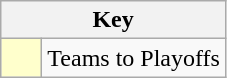<table class="wikitable" style="text-align: center;">
<tr>
<th colspan=2>Key</th>
</tr>
<tr>
<td style="background:#ffffcc; width:20px;"></td>
<td align=left>Teams to Playoffs</td>
</tr>
</table>
